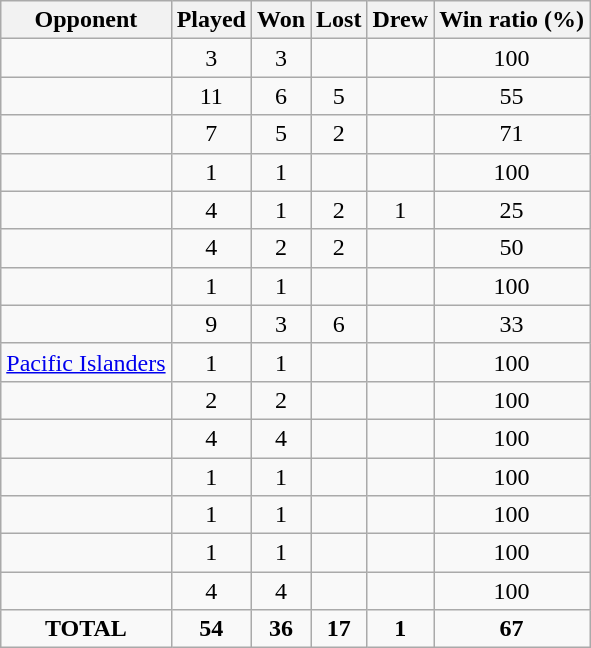<table class="wikitable sortable">
<tr>
<th>Opponent</th>
<th>Played</th>
<th>Won</th>
<th>Lost</th>
<th>Drew</th>
<th>Win ratio (%)</th>
</tr>
<tr align=center>
<td align=left></td>
<td>3</td>
<td>3</td>
<td></td>
<td></td>
<td>100</td>
</tr>
<tr align=center>
<td align=left></td>
<td>11</td>
<td>6</td>
<td>5</td>
<td></td>
<td>55</td>
</tr>
<tr align=center>
<td align=left></td>
<td>7</td>
<td>5</td>
<td>2</td>
<td></td>
<td>71</td>
</tr>
<tr align=center>
<td align=left></td>
<td>1</td>
<td>1</td>
<td></td>
<td></td>
<td>100</td>
</tr>
<tr align=center>
<td align=left></td>
<td>4</td>
<td>1</td>
<td>2</td>
<td>1</td>
<td>25</td>
</tr>
<tr align=center>
<td align=left></td>
<td>4</td>
<td>2</td>
<td>2</td>
<td></td>
<td>50</td>
</tr>
<tr align=center>
<td align=left></td>
<td>1</td>
<td>1</td>
<td></td>
<td></td>
<td>100</td>
</tr>
<tr align=center>
<td align=left></td>
<td>9</td>
<td>3</td>
<td>6</td>
<td></td>
<td>33</td>
</tr>
<tr align=center>
<td align=left><a href='#'>Pacific Islanders</a></td>
<td>1</td>
<td>1</td>
<td></td>
<td></td>
<td>100</td>
</tr>
<tr align=center>
<td align=left></td>
<td>2</td>
<td>2</td>
<td></td>
<td></td>
<td>100</td>
</tr>
<tr align=center>
<td align=left></td>
<td>4</td>
<td>4</td>
<td></td>
<td></td>
<td>100</td>
</tr>
<tr align=center>
<td align=left></td>
<td>1</td>
<td>1</td>
<td></td>
<td></td>
<td>100</td>
</tr>
<tr align=center>
<td align=left></td>
<td>1</td>
<td>1</td>
<td></td>
<td></td>
<td>100</td>
</tr>
<tr align=center>
<td align=left></td>
<td>1</td>
<td>1</td>
<td></td>
<td></td>
<td>100</td>
</tr>
<tr align=center>
<td align=left></td>
<td>4</td>
<td>4</td>
<td></td>
<td></td>
<td>100</td>
</tr>
<tr align=center>
<td><strong>TOTAL</strong></td>
<td><strong>54</strong></td>
<td><strong>36</strong></td>
<td><strong>17</strong></td>
<td><strong>1</strong></td>
<td><strong>67</strong></td>
</tr>
</table>
